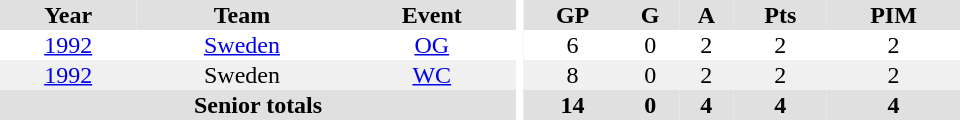<table border="0" cellpadding="1" cellspacing="0" ID="Table3" style="text-align:center; width:40em">
<tr ALIGN="center" bgcolor="#e0e0e0">
<th>Year</th>
<th>Team</th>
<th>Event</th>
<th rowspan="99" bgcolor="#ffffff"></th>
<th>GP</th>
<th>G</th>
<th>A</th>
<th>Pts</th>
<th>PIM</th>
</tr>
<tr>
<td><a href='#'>1992</a></td>
<td><a href='#'>Sweden</a></td>
<td><a href='#'>OG</a></td>
<td>6</td>
<td>0</td>
<td>2</td>
<td>2</td>
<td>2</td>
</tr>
<tr bgcolor="#f0f0f0">
<td><a href='#'>1992</a></td>
<td>Sweden</td>
<td><a href='#'>WC</a></td>
<td>8</td>
<td>0</td>
<td>2</td>
<td>2</td>
<td>2</td>
</tr>
<tr bgcolor="#e0e0e0">
<th colspan="3">Senior totals</th>
<th>14</th>
<th>0</th>
<th>4</th>
<th>4</th>
<th>4</th>
</tr>
</table>
